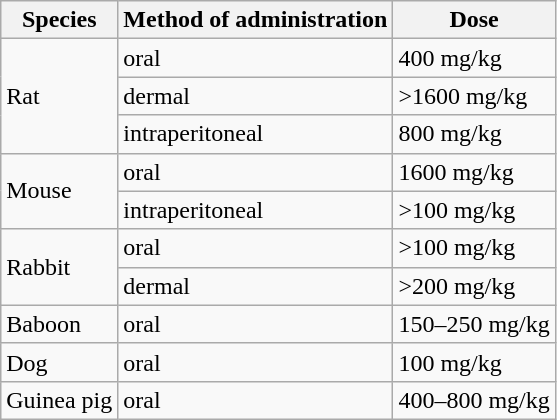<table class="wikitable">
<tr>
<th>Species</th>
<th>Method of administration</th>
<th>Dose</th>
</tr>
<tr>
<td ROWSPAN ="3">Rat</td>
<td>oral</td>
<td>400 mg/kg</td>
</tr>
<tr>
<td>dermal</td>
<td>>1600 mg/kg</td>
</tr>
<tr>
<td>intraperitoneal</td>
<td>800 mg/kg</td>
</tr>
<tr>
<td ROWSPAN ="2">Mouse</td>
<td>oral</td>
<td>1600 mg/kg</td>
</tr>
<tr>
<td>intraperitoneal</td>
<td>>100 mg/kg</td>
</tr>
<tr>
<td ROWSPAN ="2">Rabbit</td>
<td>oral</td>
<td>>100 mg/kg</td>
</tr>
<tr>
<td>dermal</td>
<td>>200 mg/kg</td>
</tr>
<tr>
<td>Baboon</td>
<td>oral</td>
<td>150–250 mg/kg</td>
</tr>
<tr>
<td>Dog</td>
<td>oral</td>
<td>100 mg/kg</td>
</tr>
<tr>
<td>Guinea pig</td>
<td>oral</td>
<td>400–800 mg/kg</td>
</tr>
</table>
